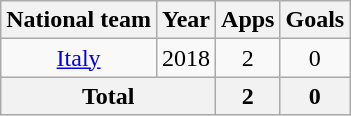<table class="wikitable" style="text-align:center">
<tr>
<th>National team</th>
<th>Year</th>
<th>Apps</th>
<th>Goals</th>
</tr>
<tr>
<td><a href='#'>Italy</a></td>
<td>2018</td>
<td>2</td>
<td>0</td>
</tr>
<tr>
<th colspan=2>Total</th>
<th>2</th>
<th>0</th>
</tr>
</table>
